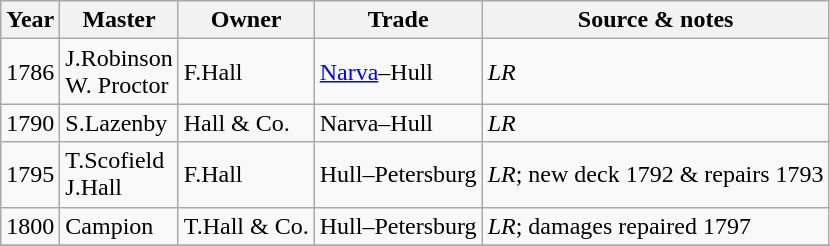<table class="sortable wikitable">
<tr>
<th>Year</th>
<th>Master</th>
<th>Owner</th>
<th>Trade</th>
<th>Source & notes</th>
</tr>
<tr>
<td>1786</td>
<td>J.Robinson<br>W. Proctor</td>
<td>F.Hall</td>
<td><a href='#'>Narva</a>–Hull</td>
<td><em>LR</em></td>
</tr>
<tr>
<td>1790</td>
<td>S.Lazenby</td>
<td>Hall & Co.</td>
<td>Narva–Hull</td>
<td><em>LR</em></td>
</tr>
<tr>
<td>1795</td>
<td>T.Scofield<br>J.Hall</td>
<td>F.Hall</td>
<td>Hull–Petersburg</td>
<td><em>LR</em>; new deck 1792 & repairs 1793</td>
</tr>
<tr>
<td>1800</td>
<td>Campion</td>
<td>T.Hall & Co.</td>
<td>Hull–Petersburg</td>
<td><em>LR</em>; damages repaired 1797</td>
</tr>
<tr>
</tr>
</table>
